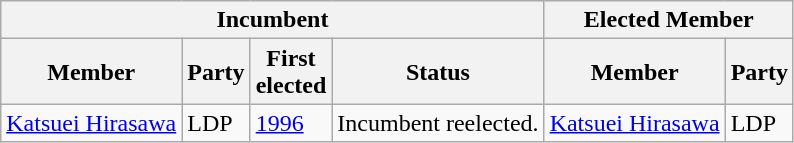<table class="wikitable sortable">
<tr>
<th colspan=4>Incumbent</th>
<th colspan=2>Elected Member</th>
</tr>
<tr>
<th>Member</th>
<th>Party</th>
<th>First<br>elected</th>
<th>Status</th>
<th>Member</th>
<th>Party</th>
</tr>
<tr>
<td><a href='#'>Katsuei Hirasawa</a></td>
<td>LDP</td>
<td><a href='#'>1996</a></td>
<td>Incumbent reelected.</td>
<td><a href='#'>Katsuei Hirasawa</a></td>
<td>LDP</td>
</tr>
</table>
